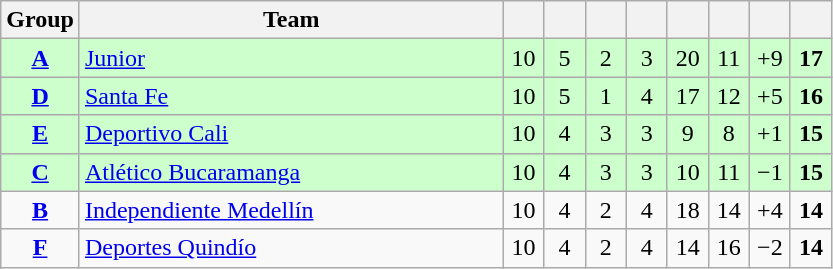<table class="wikitable" style="text-align: center;">
<tr>
<th width=40>Group</th>
<th width=275>Team</th>
<th width=20></th>
<th width=20></th>
<th width=20></th>
<th width=20></th>
<th width=20></th>
<th width=20></th>
<th width=20></th>
<th width=20></th>
</tr>
<tr bgcolor=#ccffcc>
<td><strong><a href='#'>A</a></strong></td>
<td align=left><a href='#'>Junior</a></td>
<td>10</td>
<td>5</td>
<td>2</td>
<td>3</td>
<td>20</td>
<td>11</td>
<td>+9</td>
<td><strong>17</strong></td>
</tr>
<tr bgcolor=#ccffcc>
<td><strong><a href='#'>D</a></strong></td>
<td align=left><a href='#'>Santa Fe</a></td>
<td>10</td>
<td>5</td>
<td>1</td>
<td>4</td>
<td>17</td>
<td>12</td>
<td>+5</td>
<td><strong>16</strong></td>
</tr>
<tr bgcolor=#ccffcc>
<td><strong><a href='#'>E</a></strong></td>
<td align="left"><a href='#'>Deportivo Cali</a></td>
<td>10</td>
<td>4</td>
<td>3</td>
<td>3</td>
<td>9</td>
<td>8</td>
<td>+1</td>
<td><strong>15</strong></td>
</tr>
<tr bgcolor=#ccffcc>
<td><strong><a href='#'>C</a></strong></td>
<td align="left"><a href='#'>Atlético Bucaramanga</a></td>
<td>10</td>
<td>4</td>
<td>3</td>
<td>3</td>
<td>10</td>
<td>11</td>
<td>−1</td>
<td><strong>15</strong></td>
</tr>
<tr>
<td><strong><a href='#'>B</a></strong></td>
<td align=left><a href='#'>Independiente Medellín</a></td>
<td>10</td>
<td>4</td>
<td>2</td>
<td>4</td>
<td>18</td>
<td>14</td>
<td>+4</td>
<td><strong>14</strong></td>
</tr>
<tr>
<td><strong><a href='#'>F</a></strong></td>
<td align=left><a href='#'>Deportes Quindío</a></td>
<td>10</td>
<td>4</td>
<td>2</td>
<td>4</td>
<td>14</td>
<td>16</td>
<td>−2</td>
<td><strong>14</strong></td>
</tr>
</table>
